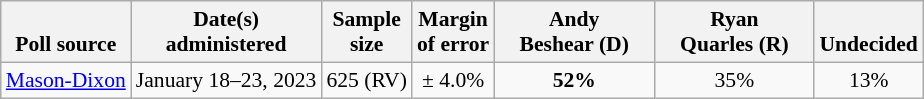<table class="wikitable" style="font-size:90%;text-align:center;">
<tr style="vertical-align:bottom">
<th>Poll source</th>
<th>Date(s)<br>administered</th>
<th>Sample<br>size</th>
<th>Margin<br>of error</th>
<th style="width:100px;">Andy<br>Beshear (D)</th>
<th style="width:100px;">Ryan<br>Quarles (R)</th>
<th>Undecided</th>
</tr>
<tr>
<td style="text-align:left;"><a href='#'>Mason-Dixon</a></td>
<td>January 18–23, 2023</td>
<td>625 (RV)</td>
<td>± 4.0%</td>
<td><strong>52%</strong></td>
<td>35%</td>
<td>13%</td>
</tr>
</table>
